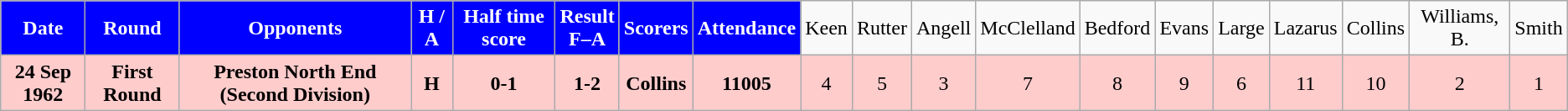<table class="wikitable" style="text-align:center">
<tr>
<th style="background:#0000FF; color:#FFFFFF; text-align:center;"><strong>Date</strong></th>
<th style="background:#0000FF; color:#FFFFFF; text-align:center;"><strong>Round</strong></th>
<th style="background:#0000FF; color:#FFFFFF; text-align:center;"><strong>Opponents</strong></th>
<th style="background:#0000FF; color:#FFFFFF; text-align:center;"><strong>H / A</strong></th>
<th style="background:#0000FF; color:#FFFFFF; text-align:center;"><strong>Half time score</strong></th>
<th style="background:#0000FF; color:#FFFFFF; text-align:center;"><strong>Result</strong><br><strong>F–A</strong></th>
<th style="background:#0000FF; color:#FFFFFF; text-align:center;"><strong>Scorers</strong></th>
<th style="background:#0000FF; color:#FFFFFF; text-align:center;"><strong>Attendance</strong></th>
<td>Keen</td>
<td>Rutter</td>
<td>Angell</td>
<td>McClelland</td>
<td>Bedford</td>
<td>Evans</td>
<td>Large</td>
<td>Lazarus</td>
<td>Collins</td>
<td>Williams, B.</td>
<td>Smith</td>
</tr>
<tr bgcolor="#ffcccc">
<td><strong>24 Sep 1962</strong></td>
<td><strong>First Round</strong></td>
<td><strong>Preston North End (Second Division)</strong></td>
<td><strong>H</strong></td>
<td><strong>0-1</strong></td>
<td><strong>1-2</strong></td>
<td><strong>Collins</strong></td>
<td><strong>11005</strong></td>
<td>4</td>
<td>5</td>
<td>3</td>
<td>7</td>
<td>8</td>
<td>9</td>
<td>6</td>
<td>11</td>
<td>10</td>
<td>2</td>
<td>1</td>
</tr>
</table>
